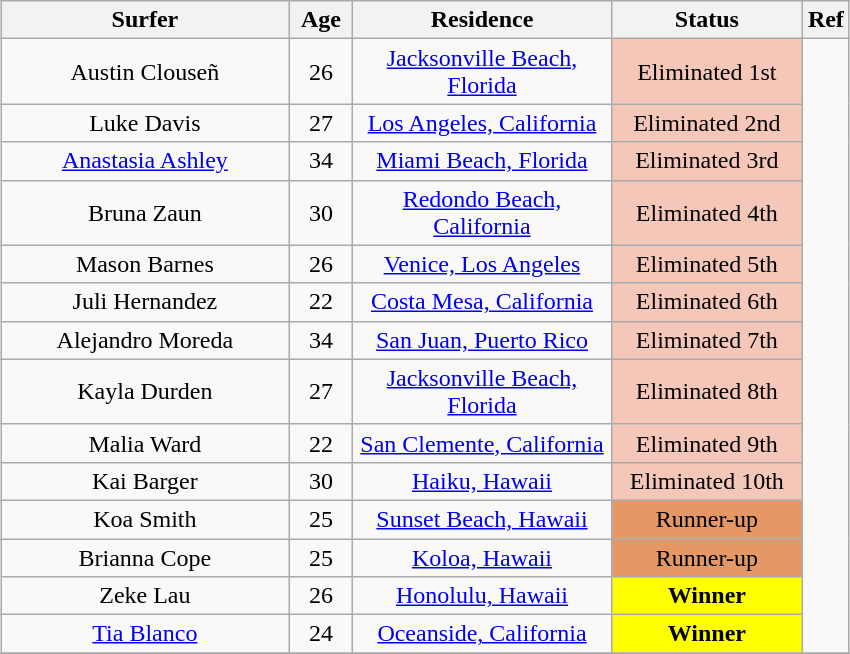<table class="wikitable sortable" style="text-align: center; margin:auto">
<tr>
<th style="width:185px;"><strong>Surfer</strong></th>
<th style="width:35px;"><strong>Age</strong></th>
<th style="width:165px;"><strong>Residence</strong></th>
<th style="width:120px;"><strong>Status</strong></th>
<th style="width:20px;"><strong>Ref</strong></th>
</tr>
<tr>
<td>Austin Clouseñ</td>
<td>26</td>
<td><a href='#'>Jacksonville Beach, Florida</a></td>
<td style="background:#F4C7B8;">Eliminated 1st<br></td>
<td rowspan=14></td>
</tr>
<tr>
<td>Luke Davis</td>
<td>27</td>
<td><a href='#'>Los Angeles, California</a></td>
<td style="background:#F4C7B8;">Eliminated 2nd<br></td>
</tr>
<tr>
<td><a href='#'>Anastasia Ashley</a></td>
<td>34</td>
<td><a href='#'>Miami Beach, Florida</a></td>
<td style="background:#F4C7B8;">Eliminated 3rd<br></td>
</tr>
<tr>
<td>Bruna Zaun</td>
<td>30</td>
<td><a href='#'>Redondo Beach, California</a></td>
<td style="background:#F4C7B8;">Eliminated 4th<br></td>
</tr>
<tr>
<td>Mason Barnes</td>
<td>26</td>
<td><a href='#'>Venice, Los Angeles</a></td>
<td style="background:#F4C7B8;">Eliminated 5th<br></td>
</tr>
<tr>
<td>Juli Hernandez</td>
<td>22</td>
<td><a href='#'>Costa Mesa, California</a></td>
<td style="background:#F4C7B8;">Eliminated 6th<br></td>
</tr>
<tr>
<td>Alejandro Moreda</td>
<td>34</td>
<td><a href='#'>San Juan, Puerto Rico</a></td>
<td style="background:#F4C7B8;">Eliminated 7th<br></td>
</tr>
<tr>
<td>Kayla Durden</td>
<td>27</td>
<td><a href='#'>Jacksonville Beach, Florida</a></td>
<td style="background:#F4C7B8;">Eliminated 8th<br></td>
</tr>
<tr>
<td>Malia Ward</td>
<td>22</td>
<td><a href='#'>San Clemente, California</a></td>
<td style="background:#F4C7B8;">Eliminated 9th<br></td>
</tr>
<tr>
<td>Kai Barger</td>
<td>30</td>
<td><a href='#'>Haiku, Hawaii</a></td>
<td style="background:#F4C7B8;">Eliminated 10th<br></td>
</tr>
<tr>
<td>Koa Smith</td>
<td>25</td>
<td><a href='#'>Sunset Beach, Hawaii</a></td>
<td style="background:#E59866;">Runner-up <br></td>
</tr>
<tr>
<td>Brianna Cope</td>
<td>25</td>
<td><a href='#'>Koloa, Hawaii</a></td>
<td style="background:#E59866;">Runner-up <br></td>
</tr>
<tr>
<td>Zeke Lau</td>
<td>26</td>
<td><a href='#'>Honolulu, Hawaii</a></td>
<td style="background:#FFFF00;"><strong>Winner</strong> <br> </td>
</tr>
<tr>
<td><a href='#'>Tia Blanco</a></td>
<td>24</td>
<td><a href='#'>Oceanside, California</a></td>
<td style="background:#FFFF00;"><strong>Winner</strong> <br> </td>
</tr>
<tr>
</tr>
</table>
